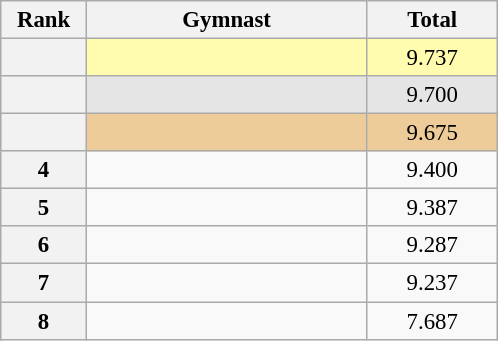<table class="wikitable sortable" style="text-align:center; font-size:95%">
<tr>
<th scope="col" style="width:50px;">Rank</th>
<th scope="col" style="width:180px;">Gymnast</th>
<th scope="col" style="width:80px;">Total</th>
</tr>
<tr style="background:#fffcaf;">
<th scope=row style="text-align:center"></th>
<td style="text-align:left;"></td>
<td>9.737</td>
</tr>
<tr style="background:#e5e5e5;">
<th scope=row style="text-align:center"></th>
<td style="text-align:left;"></td>
<td>9.700</td>
</tr>
<tr style="background:#ec9;">
<th scope=row style="text-align:center"></th>
<td style="text-align:left;"></td>
<td>9.675</td>
</tr>
<tr>
<th scope=row style="text-align:center">4</th>
<td style="text-align:left;"></td>
<td>9.400</td>
</tr>
<tr>
<th scope=row style="text-align:center">5</th>
<td style="text-align:left;"></td>
<td>9.387</td>
</tr>
<tr>
<th scope=row style="text-align:center">6</th>
<td style="text-align:left;"></td>
<td>9.287</td>
</tr>
<tr>
<th scope=row style="text-align:center">7</th>
<td style="text-align:left;"></td>
<td>9.237</td>
</tr>
<tr>
<th scope=row style="text-align:center">8</th>
<td style="text-align:left;"></td>
<td>7.687</td>
</tr>
</table>
